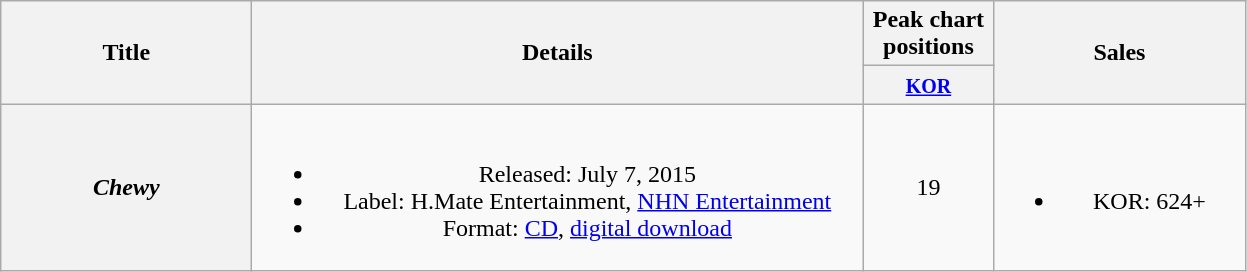<table class="wikitable plainrowheaders" style="text-align:center;">
<tr>
<th scope="col" rowspan="2" style="width:10em;">Title</th>
<th scope="col" rowspan="2" style="width:25em;">Details</th>
<th scope="col" colspan="1" style="width:5em;">Peak chart positions</th>
<th scope="col" rowspan="2" style="width:10em;">Sales</th>
</tr>
<tr>
<th><small><a href='#'>KOR</a></small><br></th>
</tr>
<tr>
<th scope="row"><em>Chewy</em></th>
<td><br><ul><li>Released: July 7, 2015</li><li>Label: H.Mate Entertainment, <a href='#'>NHN Entertainment</a></li><li>Format: <a href='#'>CD</a>, <a href='#'>digital download</a></li></ul></td>
<td>19</td>
<td><br><ul><li>KOR: 624+</li></ul></td>
</tr>
</table>
